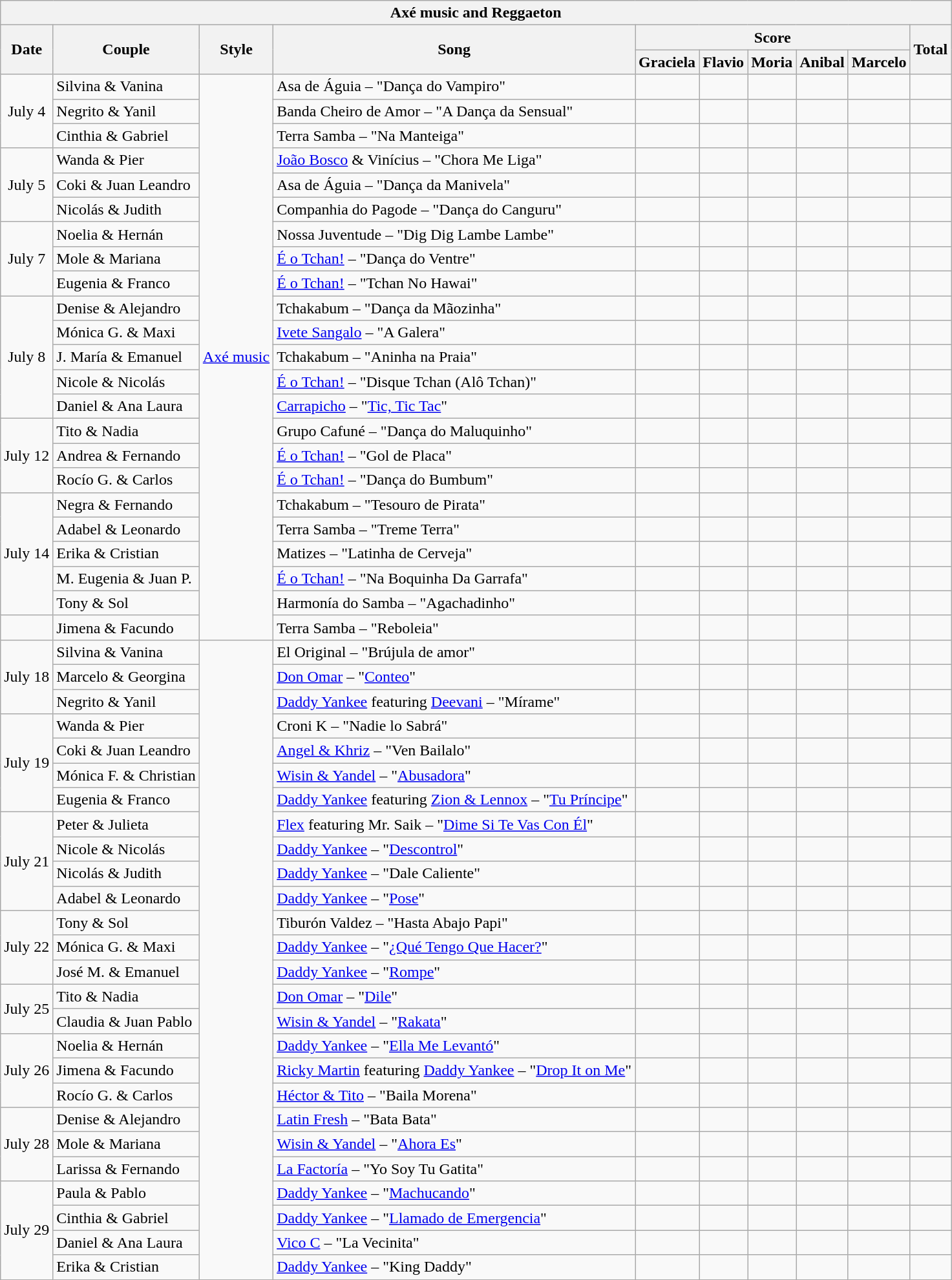<table class="wikitable collapsible collapsed">
<tr>
<th colspan="10" style="text-align:center;"><strong>Axé music and Reggaeton</strong></th>
</tr>
<tr>
<th rowspan="2">Date</th>
<th rowspan="2">Couple</th>
<th rowspan="2">Style</th>
<th rowspan="2">Song</th>
<th colspan="5">Score</th>
<th rowspan="2">Total</th>
</tr>
<tr>
<th>Graciela</th>
<th>Flavio</th>
<th>Moria</th>
<th>Anibal</th>
<th>Marcelo</th>
</tr>
<tr>
<td rowspan="3" style="text-align:center;">July 4</td>
<td>Silvina & Vanina</td>
<td rowspan="23" style="text-align:center;"><a href='#'>Axé music</a></td>
<td>Asa de Águia – "Dança do Vampiro"</td>
<td></td>
<td></td>
<td></td>
<td></td>
<td></td>
<td></td>
</tr>
<tr>
<td>Negrito & Yanil</td>
<td>Banda Cheiro de Amor – "A Dança da Sensual"</td>
<td></td>
<td></td>
<td></td>
<td></td>
<td></td>
<td></td>
</tr>
<tr>
<td>Cinthia & Gabriel</td>
<td>Terra Samba – "Na Manteiga"</td>
<td></td>
<td></td>
<td></td>
<td></td>
<td></td>
<td></td>
</tr>
<tr>
<td rowspan="3" style="text-align:center;">July 5</td>
<td>Wanda & Pier</td>
<td><a href='#'>João Bosco</a> & Vinícius – "Chora Me Liga"</td>
<td></td>
<td></td>
<td></td>
<td></td>
<td></td>
<td></td>
</tr>
<tr>
<td>Coki & Juan Leandro</td>
<td>Asa de Águia – "Dança da Manivela"</td>
<td></td>
<td></td>
<td></td>
<td></td>
<td></td>
<td></td>
</tr>
<tr>
<td>Nicolás & Judith</td>
<td>Companhia do Pagode – "Dança do Canguru"</td>
<td></td>
<td></td>
<td></td>
<td></td>
<td></td>
<td></td>
</tr>
<tr>
<td rowspan="3" style="text-align:center;">July 7</td>
<td>Noelia & Hernán</td>
<td>Nossa Juventude – "Dig Dig Lambe Lambe"</td>
<td></td>
<td></td>
<td></td>
<td></td>
<td></td>
<td></td>
</tr>
<tr>
<td>Mole & Mariana</td>
<td><a href='#'>É o Tchan!</a> – "Dança do Ventre"</td>
<td></td>
<td></td>
<td></td>
<td></td>
<td></td>
<td></td>
</tr>
<tr>
<td>Eugenia & Franco</td>
<td><a href='#'>É o Tchan!</a> – "Tchan No Hawai"</td>
<td></td>
<td></td>
<td></td>
<td></td>
<td></td>
<td></td>
</tr>
<tr>
<td rowspan="5" style="text-align:center;">July 8</td>
<td>Denise & Alejandro</td>
<td>Tchakabum – "Dança da Mãozinha"</td>
<td></td>
<td></td>
<td></td>
<td></td>
<td></td>
<td></td>
</tr>
<tr>
<td>Mónica G. & Maxi</td>
<td><a href='#'>Ivete Sangalo</a> – "A Galera"</td>
<td></td>
<td></td>
<td></td>
<td></td>
<td></td>
<td></td>
</tr>
<tr>
<td>J. María & Emanuel</td>
<td>Tchakabum – "Aninha na Praia"</td>
<td></td>
<td></td>
<td></td>
<td></td>
<td></td>
<td></td>
</tr>
<tr>
<td>Nicole & Nicolás</td>
<td><a href='#'>É o Tchan!</a> – "Disque Tchan (Alô Tchan)"</td>
<td></td>
<td></td>
<td></td>
<td></td>
<td></td>
<td></td>
</tr>
<tr>
<td>Daniel & Ana Laura</td>
<td><a href='#'>Carrapicho</a> – "<a href='#'>Tic, Tic Tac</a>"</td>
<td></td>
<td></td>
<td></td>
<td></td>
<td></td>
<td></td>
</tr>
<tr>
<td rowspan="3" style="text-align:center;">July 12</td>
<td>Tito & Nadia</td>
<td>Grupo Cafuné – "Dança do Maluquinho"</td>
<td></td>
<td></td>
<td></td>
<td></td>
<td></td>
<td></td>
</tr>
<tr>
<td>Andrea & Fernando</td>
<td><a href='#'>É o Tchan!</a> – "Gol de Placa"</td>
<td></td>
<td></td>
<td></td>
<td></td>
<td></td>
<td></td>
</tr>
<tr>
<td>Rocío G. & Carlos</td>
<td><a href='#'>É o Tchan!</a> – "Dança do Bumbum"</td>
<td></td>
<td></td>
<td></td>
<td></td>
<td></td>
<td></td>
</tr>
<tr>
<td rowspan="5" style="text-align:center;">July 14</td>
<td>Negra & Fernando</td>
<td>Tchakabum – "Tesouro de Pirata"</td>
<td></td>
<td></td>
<td></td>
<td></td>
<td></td>
<td></td>
</tr>
<tr>
<td>Adabel & Leonardo</td>
<td>Terra Samba – "Treme Terra"</td>
<td></td>
<td></td>
<td></td>
<td></td>
<td></td>
<td></td>
</tr>
<tr>
<td>Erika & Cristian</td>
<td>Matizes – "Latinha de Cerveja"</td>
<td></td>
<td></td>
<td></td>
<td></td>
<td></td>
<td></td>
</tr>
<tr>
<td>M. Eugenia & Juan P.</td>
<td><a href='#'>É o Tchan!</a> – "Na Boquinha Da Garrafa"</td>
<td></td>
<td></td>
<td></td>
<td></td>
<td></td>
<td></td>
</tr>
<tr>
<td>Tony & Sol</td>
<td>Harmonía do Samba – "Agachadinho"</td>
<td></td>
<td></td>
<td></td>
<td></td>
<td></td>
<td></td>
</tr>
<tr>
<td></td>
<td>Jimena & Facundo</td>
<td>Terra Samba – "Reboleia"</td>
<td></td>
<td></td>
<td></td>
<td></td>
<td></td>
<td></td>
</tr>
<tr>
<td rowspan="3" style="text-align:center;">July 18</td>
<td>Silvina & Vanina</td>
<td rowspan="26"></td>
<td>El Original – "Brújula de amor"</td>
<td></td>
<td></td>
<td></td>
<td></td>
<td></td>
<td></td>
</tr>
<tr>
<td>Marcelo & Georgina</td>
<td><a href='#'>Don Omar</a> – "<a href='#'>Conteo</a>"</td>
<td></td>
<td></td>
<td></td>
<td></td>
<td></td>
<td></td>
</tr>
<tr>
<td>Negrito & Yanil</td>
<td><a href='#'>Daddy Yankee</a> featuring <a href='#'>Deevani</a> – "Mírame"</td>
<td></td>
<td></td>
<td></td>
<td></td>
<td></td>
<td></td>
</tr>
<tr>
<td rowspan="4" style="text-align:center;">July 19</td>
<td>Wanda & Pier</td>
<td>Croni K – "Nadie lo Sabrá"</td>
<td></td>
<td></td>
<td></td>
<td></td>
<td></td>
<td></td>
</tr>
<tr>
<td>Coki & Juan Leandro</td>
<td><a href='#'>Angel & Khriz</a> – "Ven Bailalo"</td>
<td></td>
<td></td>
<td></td>
<td></td>
<td></td>
<td></td>
</tr>
<tr>
<td>Mónica F. & Christian</td>
<td><a href='#'>Wisin & Yandel</a> – "<a href='#'>Abusadora</a>"</td>
<td></td>
<td></td>
<td></td>
<td></td>
<td></td>
<td></td>
</tr>
<tr>
<td>Eugenia & Franco</td>
<td><a href='#'>Daddy Yankee</a> featuring <a href='#'>Zion & Lennox</a> – "<a href='#'>Tu Príncipe</a>"</td>
<td></td>
<td></td>
<td></td>
<td></td>
<td></td>
<td></td>
</tr>
<tr>
<td rowspan="4" style="text-align:center;">July 21</td>
<td>Peter & Julieta</td>
<td><a href='#'>Flex</a> featuring Mr. Saik – "<a href='#'>Dime Si Te Vas Con Él</a>"</td>
<td></td>
<td></td>
<td></td>
<td></td>
<td></td>
<td></td>
</tr>
<tr>
<td>Nicole & Nicolás</td>
<td><a href='#'>Daddy Yankee</a> – "<a href='#'>Descontrol</a>"</td>
<td></td>
<td></td>
<td></td>
<td></td>
<td></td>
<td></td>
</tr>
<tr>
<td>Nicolás & Judith</td>
<td><a href='#'>Daddy Yankee</a> – "Dale Caliente"</td>
<td></td>
<td></td>
<td></td>
<td></td>
<td></td>
<td></td>
</tr>
<tr>
<td>Adabel & Leonardo</td>
<td><a href='#'>Daddy Yankee</a> – "<a href='#'>Pose</a>"</td>
<td></td>
<td></td>
<td></td>
<td></td>
<td></td>
<td></td>
</tr>
<tr>
<td rowspan="3" style="text-align:center;">July 22</td>
<td>Tony & Sol</td>
<td>Tiburón Valdez – "Hasta Abajo Papi"</td>
<td></td>
<td></td>
<td></td>
<td></td>
<td></td>
<td></td>
</tr>
<tr>
<td>Mónica G. & Maxi</td>
<td><a href='#'>Daddy Yankee</a> – "<a href='#'>¿Qué Tengo Que Hacer?</a>"</td>
<td></td>
<td></td>
<td></td>
<td></td>
<td></td>
<td></td>
</tr>
<tr>
<td>José M. & Emanuel</td>
<td><a href='#'>Daddy Yankee</a> – "<a href='#'>Rompe</a>"</td>
<td></td>
<td></td>
<td></td>
<td></td>
<td></td>
<td></td>
</tr>
<tr>
<td rowspan="2" style="text-align:center;">July 25</td>
<td>Tito & Nadia</td>
<td><a href='#'>Don Omar</a> – "<a href='#'>Dile</a>"</td>
<td></td>
<td></td>
<td></td>
<td></td>
<td></td>
<td></td>
</tr>
<tr>
<td>Claudia & Juan Pablo</td>
<td><a href='#'>Wisin & Yandel</a> – "<a href='#'>Rakata</a>"</td>
<td></td>
<td></td>
<td></td>
<td></td>
<td></td>
<td></td>
</tr>
<tr>
<td rowspan="3" style="text-align:center;">July 26</td>
<td>Noelia & Hernán</td>
<td><a href='#'>Daddy Yankee</a> – "<a href='#'>Ella Me Levantó</a>"</td>
<td></td>
<td></td>
<td></td>
<td></td>
<td></td>
<td></td>
</tr>
<tr>
<td>Jimena & Facundo</td>
<td><a href='#'>Ricky Martin</a> featuring <a href='#'>Daddy Yankee</a> – "<a href='#'>Drop It on Me</a>"</td>
<td></td>
<td></td>
<td></td>
<td></td>
<td></td>
<td></td>
</tr>
<tr>
<td>Rocío G. & Carlos</td>
<td><a href='#'>Héctor & Tito</a> – "Baila Morena"</td>
<td></td>
<td></td>
<td></td>
<td></td>
<td></td>
<td></td>
</tr>
<tr>
<td rowspan="3" style="text-align:center;">July 28</td>
<td>Denise & Alejandro</td>
<td><a href='#'>Latin Fresh</a> – "Bata Bata"</td>
<td></td>
<td></td>
<td></td>
<td></td>
<td></td>
<td></td>
</tr>
<tr>
<td>Mole & Mariana</td>
<td><a href='#'>Wisin & Yandel</a> – "<a href='#'>Ahora Es</a>"</td>
<td></td>
<td></td>
<td></td>
<td></td>
<td></td>
<td></td>
</tr>
<tr>
<td>Larissa & Fernando</td>
<td><a href='#'>La Factoría</a> – "Yo Soy Tu Gatita"</td>
<td></td>
<td></td>
<td></td>
<td></td>
<td></td>
<td></td>
</tr>
<tr>
<td rowspan="4" style="text-align:center;">July 29</td>
<td>Paula & Pablo</td>
<td><a href='#'>Daddy Yankee</a> – "<a href='#'>Machucando</a>"</td>
<td></td>
<td></td>
<td></td>
<td></td>
<td></td>
<td></td>
</tr>
<tr>
<td>Cinthia & Gabriel</td>
<td><a href='#'>Daddy Yankee</a> – "<a href='#'>Llamado de Emergencia</a>"</td>
<td></td>
<td></td>
<td></td>
<td></td>
<td></td>
<td></td>
</tr>
<tr>
<td>Daniel & Ana Laura</td>
<td><a href='#'>Vico C</a> – "La Vecinita"</td>
<td></td>
<td></td>
<td></td>
<td></td>
<td></td>
<td></td>
</tr>
<tr>
<td>Erika & Cristian</td>
<td><a href='#'>Daddy Yankee</a> – "King Daddy"</td>
<td></td>
<td></td>
<td></td>
<td></td>
<td></td>
<td></td>
</tr>
</table>
